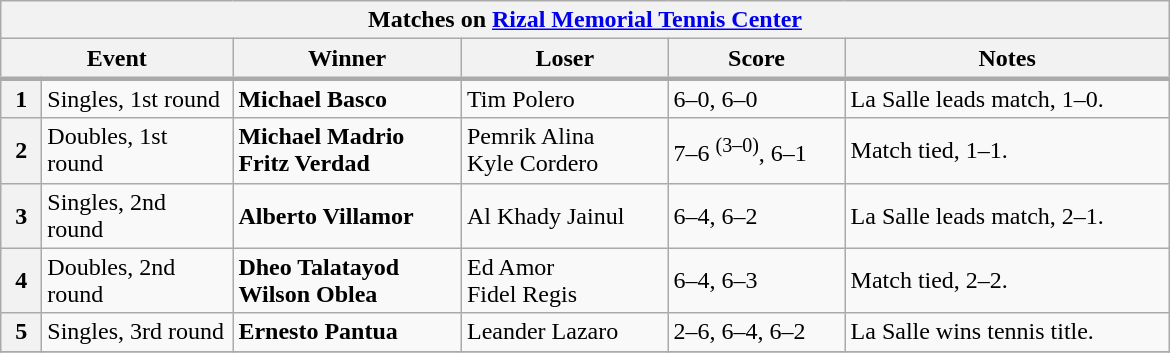<table class="wikitable" width="780px" style="margin: 1em auto;">
<tr>
<th colspan="6">Matches on <a href='#'>Rizal Memorial Tennis Center</a></th>
</tr>
<tr>
<th style="border-bottom-width:3px;" colspan="2">Event</th>
<th style="border-bottom-width:3px;">Winner</th>
<th style="border-bottom-width:3px;">Loser</th>
<th style="border-bottom-width:3px;">Score</th>
<th style="border-bottom-width:3px;">Notes</th>
</tr>
<tr>
<th width="20px">1</th>
<td width="120px">Singles, 1st round</td>
<td> <strong>Michael Basco</strong></td>
<td> Tim Polero</td>
<td>6–0, 6–0</td>
<td>La Salle leads match, 1–0.</td>
</tr>
<tr>
<th>2</th>
<td>Doubles, 1st round</td>
<td> <strong>Michael Madrio<br> Fritz Verdad</strong></td>
<td> Pemrik Alina<br> Kyle Cordero</td>
<td>7–6 <sup>(3–0)</sup>, 6–1</td>
<td>Match tied, 1–1.</td>
</tr>
<tr>
<th>3</th>
<td>Singles, 2nd round</td>
<td> <strong>Alberto Villamor</strong></td>
<td> Al Khady Jainul</td>
<td>6–4, 6–2</td>
<td>La Salle leads match, 2–1.</td>
</tr>
<tr>
<th>4</th>
<td>Doubles, 2nd round</td>
<td> <strong>Dheo Talatayod<br> Wilson Oblea</strong></td>
<td> Ed Amor<br> Fidel Regis</td>
<td>6–4, 6–3</td>
<td>Match tied, 2–2.</td>
</tr>
<tr>
<th>5</th>
<td>Singles, 3rd round</td>
<td> <strong>Ernesto Pantua</strong></td>
<td> Leander Lazaro</td>
<td>2–6, 6–4, 6–2</td>
<td>La Salle wins tennis title.</td>
</tr>
<tr>
</tr>
</table>
